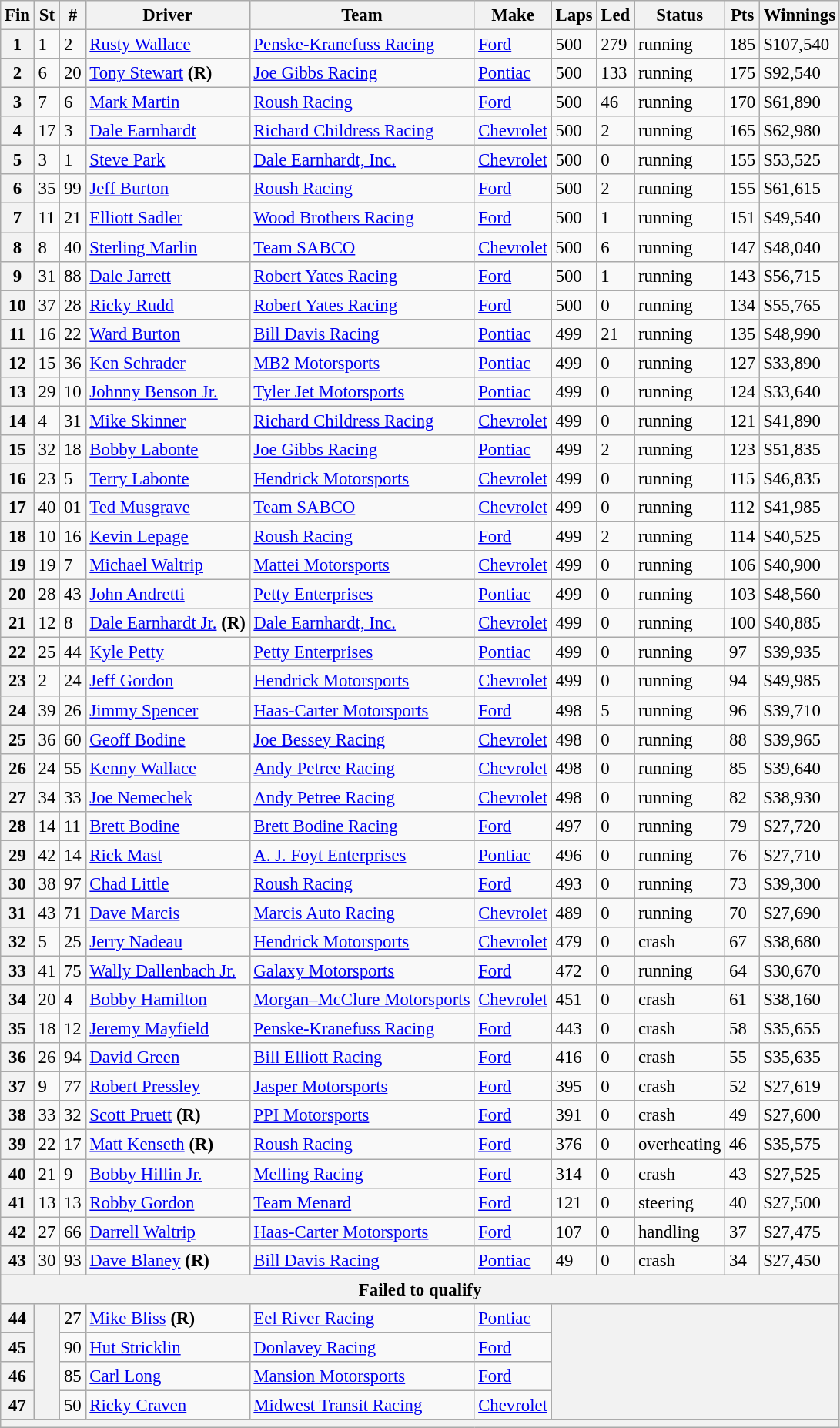<table class="wikitable" style="font-size:95%">
<tr>
<th>Fin</th>
<th>St</th>
<th>#</th>
<th>Driver</th>
<th>Team</th>
<th>Make</th>
<th>Laps</th>
<th>Led</th>
<th>Status</th>
<th>Pts</th>
<th>Winnings</th>
</tr>
<tr>
<th>1</th>
<td>1</td>
<td>2</td>
<td><a href='#'>Rusty Wallace</a></td>
<td><a href='#'>Penske-Kranefuss Racing</a></td>
<td><a href='#'>Ford</a></td>
<td>500</td>
<td>279</td>
<td>running</td>
<td>185</td>
<td>$107,540</td>
</tr>
<tr>
<th>2</th>
<td>6</td>
<td>20</td>
<td><a href='#'>Tony Stewart</a> <strong>(R)</strong></td>
<td><a href='#'>Joe Gibbs Racing</a></td>
<td><a href='#'>Pontiac</a></td>
<td>500</td>
<td>133</td>
<td>running</td>
<td>175</td>
<td>$92,540</td>
</tr>
<tr>
<th>3</th>
<td>7</td>
<td>6</td>
<td><a href='#'>Mark Martin</a></td>
<td><a href='#'>Roush Racing</a></td>
<td><a href='#'>Ford</a></td>
<td>500</td>
<td>46</td>
<td>running</td>
<td>170</td>
<td>$61,890</td>
</tr>
<tr>
<th>4</th>
<td>17</td>
<td>3</td>
<td><a href='#'>Dale Earnhardt</a></td>
<td><a href='#'>Richard Childress Racing</a></td>
<td><a href='#'>Chevrolet</a></td>
<td>500</td>
<td>2</td>
<td>running</td>
<td>165</td>
<td>$62,980</td>
</tr>
<tr>
<th>5</th>
<td>3</td>
<td>1</td>
<td><a href='#'>Steve Park</a></td>
<td><a href='#'>Dale Earnhardt, Inc.</a></td>
<td><a href='#'>Chevrolet</a></td>
<td>500</td>
<td>0</td>
<td>running</td>
<td>155</td>
<td>$53,525</td>
</tr>
<tr>
<th>6</th>
<td>35</td>
<td>99</td>
<td><a href='#'>Jeff Burton</a></td>
<td><a href='#'>Roush Racing</a></td>
<td><a href='#'>Ford</a></td>
<td>500</td>
<td>2</td>
<td>running</td>
<td>155</td>
<td>$61,615</td>
</tr>
<tr>
<th>7</th>
<td>11</td>
<td>21</td>
<td><a href='#'>Elliott Sadler</a></td>
<td><a href='#'>Wood Brothers Racing</a></td>
<td><a href='#'>Ford</a></td>
<td>500</td>
<td>1</td>
<td>running</td>
<td>151</td>
<td>$49,540</td>
</tr>
<tr>
<th>8</th>
<td>8</td>
<td>40</td>
<td><a href='#'>Sterling Marlin</a></td>
<td><a href='#'>Team SABCO</a></td>
<td><a href='#'>Chevrolet</a></td>
<td>500</td>
<td>6</td>
<td>running</td>
<td>147</td>
<td>$48,040</td>
</tr>
<tr>
<th>9</th>
<td>31</td>
<td>88</td>
<td><a href='#'>Dale Jarrett</a></td>
<td><a href='#'>Robert Yates Racing</a></td>
<td><a href='#'>Ford</a></td>
<td>500</td>
<td>1</td>
<td>running</td>
<td>143</td>
<td>$56,715</td>
</tr>
<tr>
<th>10</th>
<td>37</td>
<td>28</td>
<td><a href='#'>Ricky Rudd</a></td>
<td><a href='#'>Robert Yates Racing</a></td>
<td><a href='#'>Ford</a></td>
<td>500</td>
<td>0</td>
<td>running</td>
<td>134</td>
<td>$55,765</td>
</tr>
<tr>
<th>11</th>
<td>16</td>
<td>22</td>
<td><a href='#'>Ward Burton</a></td>
<td><a href='#'>Bill Davis Racing</a></td>
<td><a href='#'>Pontiac</a></td>
<td>499</td>
<td>21</td>
<td>running</td>
<td>135</td>
<td>$48,990</td>
</tr>
<tr>
<th>12</th>
<td>15</td>
<td>36</td>
<td><a href='#'>Ken Schrader</a></td>
<td><a href='#'>MB2 Motorsports</a></td>
<td><a href='#'>Pontiac</a></td>
<td>499</td>
<td>0</td>
<td>running</td>
<td>127</td>
<td>$33,890</td>
</tr>
<tr>
<th>13</th>
<td>29</td>
<td>10</td>
<td><a href='#'>Johnny Benson Jr.</a></td>
<td><a href='#'>Tyler Jet Motorsports</a></td>
<td><a href='#'>Pontiac</a></td>
<td>499</td>
<td>0</td>
<td>running</td>
<td>124</td>
<td>$33,640</td>
</tr>
<tr>
<th>14</th>
<td>4</td>
<td>31</td>
<td><a href='#'>Mike Skinner</a></td>
<td><a href='#'>Richard Childress Racing</a></td>
<td><a href='#'>Chevrolet</a></td>
<td>499</td>
<td>0</td>
<td>running</td>
<td>121</td>
<td>$41,890</td>
</tr>
<tr>
<th>15</th>
<td>32</td>
<td>18</td>
<td><a href='#'>Bobby Labonte</a></td>
<td><a href='#'>Joe Gibbs Racing</a></td>
<td><a href='#'>Pontiac</a></td>
<td>499</td>
<td>2</td>
<td>running</td>
<td>123</td>
<td>$51,835</td>
</tr>
<tr>
<th>16</th>
<td>23</td>
<td>5</td>
<td><a href='#'>Terry Labonte</a></td>
<td><a href='#'>Hendrick Motorsports</a></td>
<td><a href='#'>Chevrolet</a></td>
<td>499</td>
<td>0</td>
<td>running</td>
<td>115</td>
<td>$46,835</td>
</tr>
<tr>
<th>17</th>
<td>40</td>
<td>01</td>
<td><a href='#'>Ted Musgrave</a></td>
<td><a href='#'>Team SABCO</a></td>
<td><a href='#'>Chevrolet</a></td>
<td>499</td>
<td>0</td>
<td>running</td>
<td>112</td>
<td>$41,985</td>
</tr>
<tr>
<th>18</th>
<td>10</td>
<td>16</td>
<td><a href='#'>Kevin Lepage</a></td>
<td><a href='#'>Roush Racing</a></td>
<td><a href='#'>Ford</a></td>
<td>499</td>
<td>2</td>
<td>running</td>
<td>114</td>
<td>$40,525</td>
</tr>
<tr>
<th>19</th>
<td>19</td>
<td>7</td>
<td><a href='#'>Michael Waltrip</a></td>
<td><a href='#'>Mattei Motorsports</a></td>
<td><a href='#'>Chevrolet</a></td>
<td>499</td>
<td>0</td>
<td>running</td>
<td>106</td>
<td>$40,900</td>
</tr>
<tr>
<th>20</th>
<td>28</td>
<td>43</td>
<td><a href='#'>John Andretti</a></td>
<td><a href='#'>Petty Enterprises</a></td>
<td><a href='#'>Pontiac</a></td>
<td>499</td>
<td>0</td>
<td>running</td>
<td>103</td>
<td>$48,560</td>
</tr>
<tr>
<th>21</th>
<td>12</td>
<td>8</td>
<td><a href='#'>Dale Earnhardt Jr.</a> <strong>(R)</strong></td>
<td><a href='#'>Dale Earnhardt, Inc.</a></td>
<td><a href='#'>Chevrolet</a></td>
<td>499</td>
<td>0</td>
<td>running</td>
<td>100</td>
<td>$40,885</td>
</tr>
<tr>
<th>22</th>
<td>25</td>
<td>44</td>
<td><a href='#'>Kyle Petty</a></td>
<td><a href='#'>Petty Enterprises</a></td>
<td><a href='#'>Pontiac</a></td>
<td>499</td>
<td>0</td>
<td>running</td>
<td>97</td>
<td>$39,935</td>
</tr>
<tr>
<th>23</th>
<td>2</td>
<td>24</td>
<td><a href='#'>Jeff Gordon</a></td>
<td><a href='#'>Hendrick Motorsports</a></td>
<td><a href='#'>Chevrolet</a></td>
<td>499</td>
<td>0</td>
<td>running</td>
<td>94</td>
<td>$49,985</td>
</tr>
<tr>
<th>24</th>
<td>39</td>
<td>26</td>
<td><a href='#'>Jimmy Spencer</a></td>
<td><a href='#'>Haas-Carter Motorsports</a></td>
<td><a href='#'>Ford</a></td>
<td>498</td>
<td>5</td>
<td>running</td>
<td>96</td>
<td>$39,710</td>
</tr>
<tr>
<th>25</th>
<td>36</td>
<td>60</td>
<td><a href='#'>Geoff Bodine</a></td>
<td><a href='#'>Joe Bessey Racing</a></td>
<td><a href='#'>Chevrolet</a></td>
<td>498</td>
<td>0</td>
<td>running</td>
<td>88</td>
<td>$39,965</td>
</tr>
<tr>
<th>26</th>
<td>24</td>
<td>55</td>
<td><a href='#'>Kenny Wallace</a></td>
<td><a href='#'>Andy Petree Racing</a></td>
<td><a href='#'>Chevrolet</a></td>
<td>498</td>
<td>0</td>
<td>running</td>
<td>85</td>
<td>$39,640</td>
</tr>
<tr>
<th>27</th>
<td>34</td>
<td>33</td>
<td><a href='#'>Joe Nemechek</a></td>
<td><a href='#'>Andy Petree Racing</a></td>
<td><a href='#'>Chevrolet</a></td>
<td>498</td>
<td>0</td>
<td>running</td>
<td>82</td>
<td>$38,930</td>
</tr>
<tr>
<th>28</th>
<td>14</td>
<td>11</td>
<td><a href='#'>Brett Bodine</a></td>
<td><a href='#'>Brett Bodine Racing</a></td>
<td><a href='#'>Ford</a></td>
<td>497</td>
<td>0</td>
<td>running</td>
<td>79</td>
<td>$27,720</td>
</tr>
<tr>
<th>29</th>
<td>42</td>
<td>14</td>
<td><a href='#'>Rick Mast</a></td>
<td><a href='#'>A. J. Foyt Enterprises</a></td>
<td><a href='#'>Pontiac</a></td>
<td>496</td>
<td>0</td>
<td>running</td>
<td>76</td>
<td>$27,710</td>
</tr>
<tr>
<th>30</th>
<td>38</td>
<td>97</td>
<td><a href='#'>Chad Little</a></td>
<td><a href='#'>Roush Racing</a></td>
<td><a href='#'>Ford</a></td>
<td>493</td>
<td>0</td>
<td>running</td>
<td>73</td>
<td>$39,300</td>
</tr>
<tr>
<th>31</th>
<td>43</td>
<td>71</td>
<td><a href='#'>Dave Marcis</a></td>
<td><a href='#'>Marcis Auto Racing</a></td>
<td><a href='#'>Chevrolet</a></td>
<td>489</td>
<td>0</td>
<td>running</td>
<td>70</td>
<td>$27,690</td>
</tr>
<tr>
<th>32</th>
<td>5</td>
<td>25</td>
<td><a href='#'>Jerry Nadeau</a></td>
<td><a href='#'>Hendrick Motorsports</a></td>
<td><a href='#'>Chevrolet</a></td>
<td>479</td>
<td>0</td>
<td>crash</td>
<td>67</td>
<td>$38,680</td>
</tr>
<tr>
<th>33</th>
<td>41</td>
<td>75</td>
<td><a href='#'>Wally Dallenbach Jr.</a></td>
<td><a href='#'>Galaxy Motorsports</a></td>
<td><a href='#'>Ford</a></td>
<td>472</td>
<td>0</td>
<td>running</td>
<td>64</td>
<td>$30,670</td>
</tr>
<tr>
<th>34</th>
<td>20</td>
<td>4</td>
<td><a href='#'>Bobby Hamilton</a></td>
<td><a href='#'>Morgan–McClure Motorsports</a></td>
<td><a href='#'>Chevrolet</a></td>
<td>451</td>
<td>0</td>
<td>crash</td>
<td>61</td>
<td>$38,160</td>
</tr>
<tr>
<th>35</th>
<td>18</td>
<td>12</td>
<td><a href='#'>Jeremy Mayfield</a></td>
<td><a href='#'>Penske-Kranefuss Racing</a></td>
<td><a href='#'>Ford</a></td>
<td>443</td>
<td>0</td>
<td>crash</td>
<td>58</td>
<td>$35,655</td>
</tr>
<tr>
<th>36</th>
<td>26</td>
<td>94</td>
<td><a href='#'>David Green</a></td>
<td><a href='#'>Bill Elliott Racing</a></td>
<td><a href='#'>Ford</a></td>
<td>416</td>
<td>0</td>
<td>crash</td>
<td>55</td>
<td>$35,635</td>
</tr>
<tr>
<th>37</th>
<td>9</td>
<td>77</td>
<td><a href='#'>Robert Pressley</a></td>
<td><a href='#'>Jasper Motorsports</a></td>
<td><a href='#'>Ford</a></td>
<td>395</td>
<td>0</td>
<td>crash</td>
<td>52</td>
<td>$27,619</td>
</tr>
<tr>
<th>38</th>
<td>33</td>
<td>32</td>
<td><a href='#'>Scott Pruett</a> <strong>(R)</strong></td>
<td><a href='#'>PPI Motorsports</a></td>
<td><a href='#'>Ford</a></td>
<td>391</td>
<td>0</td>
<td>crash</td>
<td>49</td>
<td>$27,600</td>
</tr>
<tr>
<th>39</th>
<td>22</td>
<td>17</td>
<td><a href='#'>Matt Kenseth</a> <strong>(R)</strong></td>
<td><a href='#'>Roush Racing</a></td>
<td><a href='#'>Ford</a></td>
<td>376</td>
<td>0</td>
<td>overheating</td>
<td>46</td>
<td>$35,575</td>
</tr>
<tr>
<th>40</th>
<td>21</td>
<td>9</td>
<td><a href='#'>Bobby Hillin Jr.</a></td>
<td><a href='#'>Melling Racing</a></td>
<td><a href='#'>Ford</a></td>
<td>314</td>
<td>0</td>
<td>crash</td>
<td>43</td>
<td>$27,525</td>
</tr>
<tr>
<th>41</th>
<td>13</td>
<td>13</td>
<td><a href='#'>Robby Gordon</a></td>
<td><a href='#'>Team Menard</a></td>
<td><a href='#'>Ford</a></td>
<td>121</td>
<td>0</td>
<td>steering</td>
<td>40</td>
<td>$27,500</td>
</tr>
<tr>
<th>42</th>
<td>27</td>
<td>66</td>
<td><a href='#'>Darrell Waltrip</a></td>
<td><a href='#'>Haas-Carter Motorsports</a></td>
<td><a href='#'>Ford</a></td>
<td>107</td>
<td>0</td>
<td>handling</td>
<td>37</td>
<td>$27,475</td>
</tr>
<tr>
<th>43</th>
<td>30</td>
<td>93</td>
<td><a href='#'>Dave Blaney</a> <strong>(R)</strong></td>
<td><a href='#'>Bill Davis Racing</a></td>
<td><a href='#'>Pontiac</a></td>
<td>49</td>
<td>0</td>
<td>crash</td>
<td>34</td>
<td>$27,450</td>
</tr>
<tr>
<th colspan="11">Failed to qualify</th>
</tr>
<tr>
<th>44</th>
<th rowspan="4"></th>
<td>27</td>
<td><a href='#'>Mike Bliss</a> <strong>(R)</strong></td>
<td><a href='#'>Eel River Racing</a></td>
<td><a href='#'>Pontiac</a></td>
<th colspan="5" rowspan="4"></th>
</tr>
<tr>
<th>45</th>
<td>90</td>
<td><a href='#'>Hut Stricklin</a></td>
<td><a href='#'>Donlavey Racing</a></td>
<td><a href='#'>Ford</a></td>
</tr>
<tr>
<th>46</th>
<td>85</td>
<td><a href='#'>Carl Long</a></td>
<td><a href='#'>Mansion Motorsports</a></td>
<td><a href='#'>Ford</a></td>
</tr>
<tr>
<th>47</th>
<td>50</td>
<td><a href='#'>Ricky Craven</a></td>
<td><a href='#'>Midwest Transit Racing</a></td>
<td><a href='#'>Chevrolet</a></td>
</tr>
<tr>
<th colspan="11"></th>
</tr>
</table>
